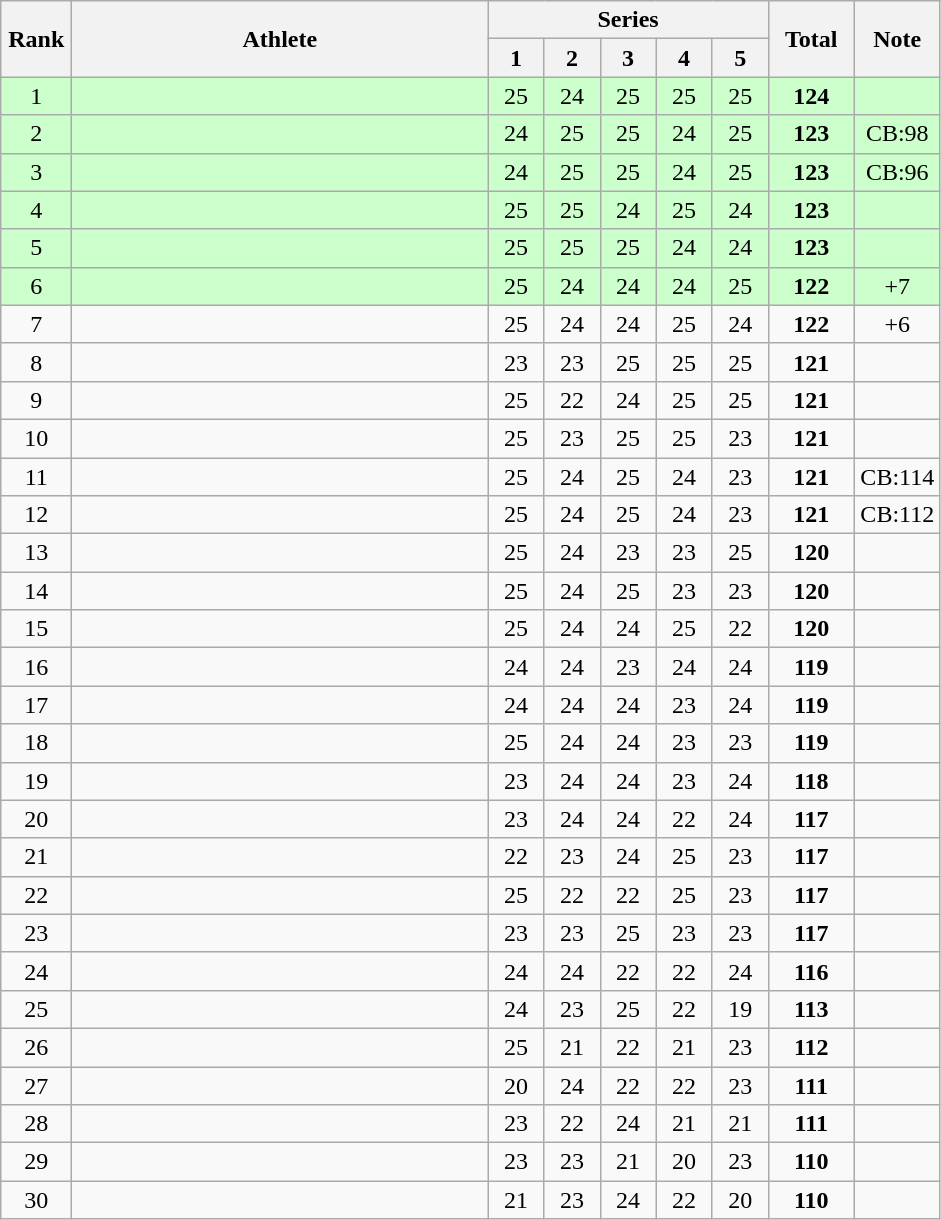<table class="wikitable" style="text-align:center">
<tr>
<th rowspan=2 width=40>Rank</th>
<th rowspan=2 width=270>Athlete</th>
<th colspan=5>Series</th>
<th rowspan=2 width=50>Total</th>
<th rowspan=2 width=50>Note</th>
</tr>
<tr>
<th width=30>1</th>
<th width=30>2</th>
<th width=30>3</th>
<th width=30>4</th>
<th width=30>5</th>
</tr>
<tr bgcolor=ccffcc>
<td>1</td>
<td align=left></td>
<td>25</td>
<td>24</td>
<td>25</td>
<td>25</td>
<td>25</td>
<td><strong>124</strong></td>
<td></td>
</tr>
<tr bgcolor=ccffcc>
<td>2</td>
<td align=left></td>
<td>24</td>
<td>25</td>
<td>25</td>
<td>24</td>
<td>25</td>
<td><strong>123</strong></td>
<td>CB:98</td>
</tr>
<tr bgcolor=ccffcc>
<td>3</td>
<td align=left></td>
<td>24</td>
<td>25</td>
<td>25</td>
<td>24</td>
<td>25</td>
<td><strong>123</strong></td>
<td>CB:96</td>
</tr>
<tr bgcolor=ccffcc>
<td>4</td>
<td align=left></td>
<td>25</td>
<td>25</td>
<td>24</td>
<td>25</td>
<td>24</td>
<td><strong>123</strong></td>
<td></td>
</tr>
<tr bgcolor=ccffcc>
<td>5</td>
<td align=left></td>
<td>25</td>
<td>25</td>
<td>25</td>
<td>24</td>
<td>24</td>
<td><strong>123</strong></td>
<td></td>
</tr>
<tr bgcolor=ccffcc>
<td>6</td>
<td align=left></td>
<td>25</td>
<td>24</td>
<td>24</td>
<td>24</td>
<td>25</td>
<td><strong>122</strong></td>
<td>+7</td>
</tr>
<tr>
<td>7</td>
<td align=left></td>
<td>25</td>
<td>24</td>
<td>24</td>
<td>25</td>
<td>24</td>
<td><strong>122</strong></td>
<td>+6</td>
</tr>
<tr>
<td>8</td>
<td align=left></td>
<td>23</td>
<td>23</td>
<td>25</td>
<td>25</td>
<td>25</td>
<td><strong>121</strong></td>
<td></td>
</tr>
<tr>
<td>9</td>
<td align=left></td>
<td>25</td>
<td>22</td>
<td>24</td>
<td>25</td>
<td>25</td>
<td><strong>121</strong></td>
<td></td>
</tr>
<tr>
<td>10</td>
<td align=left></td>
<td>25</td>
<td>23</td>
<td>25</td>
<td>25</td>
<td>23</td>
<td><strong>121</strong></td>
<td></td>
</tr>
<tr>
<td>11</td>
<td align=left></td>
<td>25</td>
<td>24</td>
<td>25</td>
<td>24</td>
<td>23</td>
<td><strong>121</strong></td>
<td>CB:114</td>
</tr>
<tr>
<td>12</td>
<td align=left></td>
<td>25</td>
<td>24</td>
<td>25</td>
<td>24</td>
<td>23</td>
<td><strong>121</strong></td>
<td>CB:112</td>
</tr>
<tr>
<td>13</td>
<td align=left></td>
<td>25</td>
<td>24</td>
<td>23</td>
<td>23</td>
<td>25</td>
<td><strong>120</strong></td>
<td></td>
</tr>
<tr>
<td>14</td>
<td align=left></td>
<td>25</td>
<td>24</td>
<td>25</td>
<td>23</td>
<td>23</td>
<td><strong>120</strong></td>
<td></td>
</tr>
<tr>
<td>15</td>
<td align=left></td>
<td>25</td>
<td>24</td>
<td>24</td>
<td>25</td>
<td>22</td>
<td><strong>120</strong></td>
<td></td>
</tr>
<tr>
<td>16</td>
<td align=left></td>
<td>24</td>
<td>24</td>
<td>23</td>
<td>24</td>
<td>24</td>
<td><strong>119</strong></td>
<td></td>
</tr>
<tr>
<td>17</td>
<td align=left></td>
<td>24</td>
<td>24</td>
<td>24</td>
<td>23</td>
<td>24</td>
<td><strong>119</strong></td>
<td></td>
</tr>
<tr>
<td>18</td>
<td align=left></td>
<td>25</td>
<td>24</td>
<td>24</td>
<td>23</td>
<td>23</td>
<td><strong>119</strong></td>
<td></td>
</tr>
<tr>
<td>19</td>
<td align=left></td>
<td>23</td>
<td>24</td>
<td>24</td>
<td>23</td>
<td>24</td>
<td><strong>118</strong></td>
<td></td>
</tr>
<tr>
<td>20</td>
<td align=left></td>
<td>23</td>
<td>24</td>
<td>24</td>
<td>22</td>
<td>24</td>
<td><strong>117</strong></td>
<td></td>
</tr>
<tr>
<td>21</td>
<td align=left></td>
<td>22</td>
<td>23</td>
<td>24</td>
<td>25</td>
<td>23</td>
<td><strong>117</strong></td>
<td></td>
</tr>
<tr>
<td>22</td>
<td align=left></td>
<td>25</td>
<td>22</td>
<td>22</td>
<td>25</td>
<td>23</td>
<td><strong>117</strong></td>
<td></td>
</tr>
<tr>
<td>23</td>
<td align=left></td>
<td>23</td>
<td>23</td>
<td>25</td>
<td>23</td>
<td>23</td>
<td><strong>117</strong></td>
<td></td>
</tr>
<tr>
<td>24</td>
<td align=left></td>
<td>24</td>
<td>24</td>
<td>22</td>
<td>22</td>
<td>24</td>
<td><strong>116</strong></td>
<td></td>
</tr>
<tr>
<td>25</td>
<td align=left></td>
<td>24</td>
<td>23</td>
<td>25</td>
<td>22</td>
<td>19</td>
<td><strong>113</strong></td>
<td></td>
</tr>
<tr>
<td>26</td>
<td align=left></td>
<td>25</td>
<td>21</td>
<td>22</td>
<td>21</td>
<td>23</td>
<td><strong>112</strong></td>
<td></td>
</tr>
<tr>
<td>27</td>
<td align=left></td>
<td>20</td>
<td>24</td>
<td>22</td>
<td>22</td>
<td>23</td>
<td><strong>111</strong></td>
<td></td>
</tr>
<tr>
<td>28</td>
<td align=left></td>
<td>23</td>
<td>22</td>
<td>24</td>
<td>21</td>
<td>21</td>
<td><strong>111</strong></td>
<td></td>
</tr>
<tr>
<td>29</td>
<td align=left></td>
<td>23</td>
<td>23</td>
<td>21</td>
<td>20</td>
<td>23</td>
<td><strong>110</strong></td>
<td></td>
</tr>
<tr>
<td>30</td>
<td align=left></td>
<td>21</td>
<td>23</td>
<td>24</td>
<td>22</td>
<td>20</td>
<td><strong>110</strong></td>
<td></td>
</tr>
</table>
